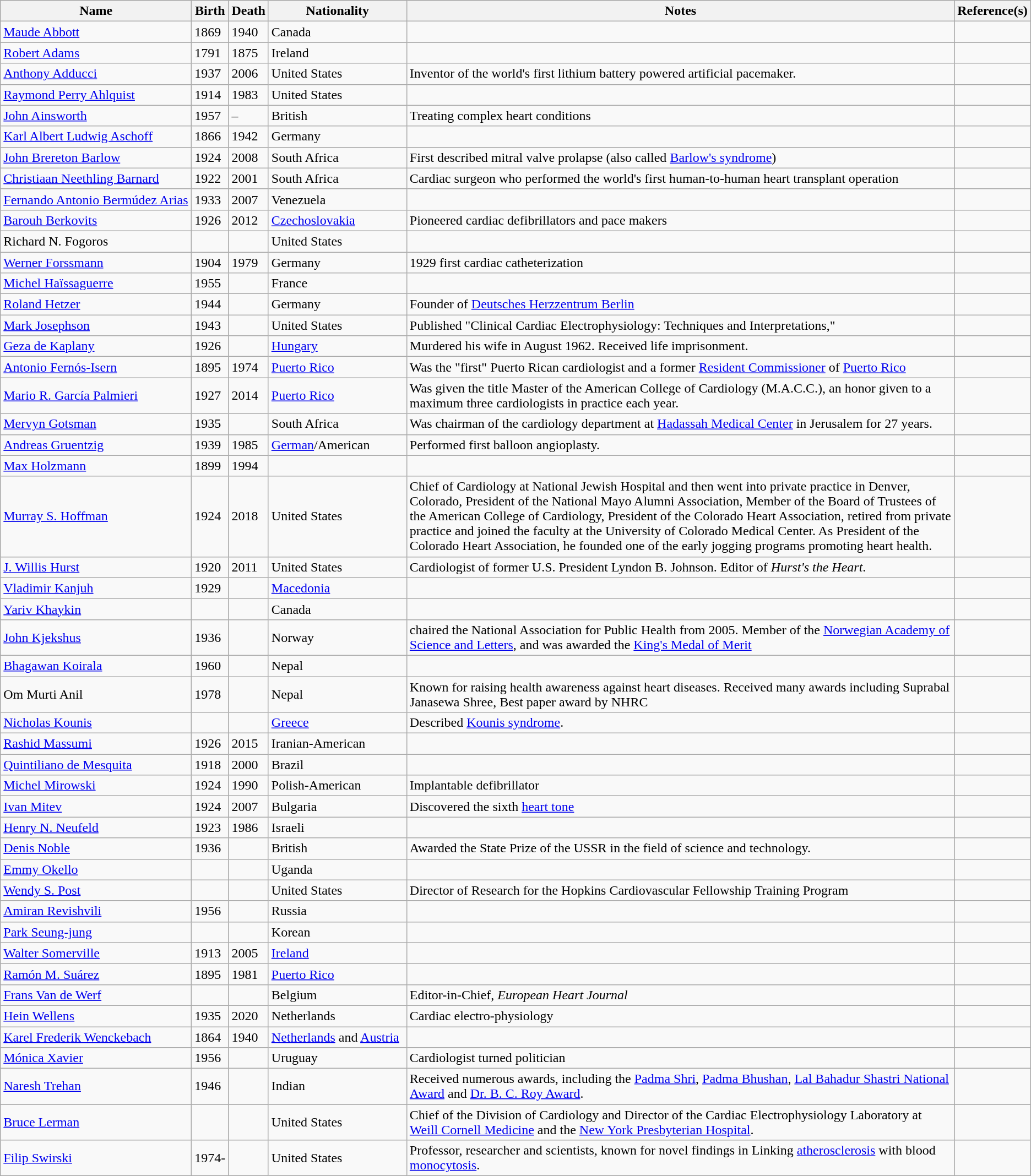<table class="wikitable" style="text-align:left">
<tr>
<th style="width: 14em;">Name</th>
<th>Birth</th>
<th>Death</th>
<th style="width: 10em;">Nationality</th>
<th>Notes</th>
<th>Reference(s)</th>
</tr>
<tr>
<td><a href='#'>Maude Abbott</a></td>
<td>1869</td>
<td>1940</td>
<td>Canada</td>
<td></td>
<td></td>
</tr>
<tr>
<td><a href='#'>Robert Adams</a></td>
<td>1791</td>
<td>1875</td>
<td>Ireland</td>
<td></td>
<td></td>
</tr>
<tr>
<td><a href='#'>Anthony Adducci</a></td>
<td>1937</td>
<td>2006</td>
<td>United States</td>
<td>Inventor of the world's first lithium battery powered artificial pacemaker.</td>
<td></td>
</tr>
<tr>
<td><a href='#'>Raymond Perry Ahlquist</a></td>
<td>1914</td>
<td>1983</td>
<td>United States</td>
<td></td>
<td></td>
</tr>
<tr>
<td><a href='#'>John Ainsworth</a></td>
<td>1957</td>
<td>–</td>
<td>British</td>
<td>Treating complex heart conditions</td>
<td></td>
</tr>
<tr>
<td><a href='#'>Karl Albert Ludwig Aschoff</a></td>
<td>1866</td>
<td>1942</td>
<td>Germany</td>
<td></td>
<td></td>
</tr>
<tr>
<td><a href='#'>John Brereton Barlow</a></td>
<td>1924</td>
<td>2008</td>
<td>South Africa</td>
<td>First described mitral valve prolapse (also called <a href='#'>Barlow's syndrome</a>)</td>
<td></td>
</tr>
<tr>
<td><a href='#'>Christiaan Neethling Barnard</a></td>
<td>1922</td>
<td>2001</td>
<td>South Africa</td>
<td>Cardiac surgeon who performed the world's first human-to-human heart transplant operation</td>
</tr>
<tr>
<td><a href='#'>Fernando Antonio Bermúdez Arias</a></td>
<td>1933</td>
<td>2007</td>
<td>Venezuela</td>
<td></td>
<td></td>
</tr>
<tr>
<td><a href='#'>Barouh Berkovits</a></td>
<td>1926</td>
<td>2012</td>
<td><a href='#'>Czechoslovakia</a></td>
<td>Pioneered cardiac defibrillators and pace makers</td>
<td></td>
</tr>
<tr>
<td>Richard N. Fogoros</td>
<td></td>
<td></td>
<td>United States</td>
<td></td>
<td></td>
</tr>
<tr>
<td><a href='#'>Werner Forssmann</a></td>
<td>1904</td>
<td>1979</td>
<td>Germany</td>
<td>1929 first cardiac catheterization</td>
<td></td>
</tr>
<tr>
<td><a href='#'>Michel Haïssaguerre</a></td>
<td>1955</td>
<td></td>
<td>France</td>
<td></td>
<td></td>
</tr>
<tr>
<td><a href='#'>Roland Hetzer</a></td>
<td>1944</td>
<td></td>
<td>Germany</td>
<td>Founder of <a href='#'>Deutsches Herzzentrum Berlin</a></td>
<td></td>
</tr>
<tr>
<td><a href='#'>Mark Josephson</a></td>
<td>1943</td>
<td></td>
<td>United States</td>
<td>Published "Clinical Cardiac Electrophysiology: Techniques and Interpretations,"</td>
<td></td>
</tr>
<tr>
<td><a href='#'>Geza de Kaplany</a></td>
<td>1926</td>
<td></td>
<td><a href='#'>Hungary</a></td>
<td>Murdered his wife in August 1962. Received life imprisonment.</td>
<td></td>
</tr>
<tr>
<td><a href='#'>Antonio Fernós-Isern</a></td>
<td>1895</td>
<td>1974</td>
<td><a href='#'>Puerto Rico</a></td>
<td>Was the "first" Puerto Rican cardiologist and a former <a href='#'>Resident Commissioner</a> of <a href='#'>Puerto Rico</a></td>
<td></td>
</tr>
<tr>
<td><a href='#'>Mario R. García Palmieri</a></td>
<td>1927</td>
<td>2014</td>
<td><a href='#'>Puerto Rico</a></td>
<td>Was given the title Master of the American College of Cardiology (M.A.C.C.), an honor given to a maximum three cardiologists in practice each year.</td>
<td></td>
</tr>
<tr>
<td><a href='#'>Mervyn Gotsman</a></td>
<td>1935</td>
<td></td>
<td>South Africa</td>
<td>Was chairman of the cardiology department at <a href='#'>Hadassah Medical Center</a> in Jerusalem for 27 years.</td>
<td></td>
</tr>
<tr>
<td><a href='#'>Andreas Gruentzig</a></td>
<td>1939</td>
<td>1985</td>
<td><a href='#'>German</a>/American</td>
<td>Performed first balloon angioplasty.</td>
<td></td>
</tr>
<tr>
<td><a href='#'>Max Holzmann</a></td>
<td>1899</td>
<td>1994</td>
<td></td>
<td></td>
<td></td>
</tr>
<tr>
<td><a href='#'>Murray S. Hoffman</a></td>
<td>1924</td>
<td>2018</td>
<td>United States</td>
<td>Chief of Cardiology at National Jewish Hospital and then went into private practice in Denver, Colorado, President of the National Mayo Alumni Association, Member of the Board of Trustees of the American College of Cardiology, President of the Colorado Heart Association, retired from private practice and joined the faculty at the University of Colorado Medical Center. As President of the Colorado Heart Association, he founded one of the early jogging programs promoting heart health.</td>
<td></td>
</tr>
<tr>
<td><a href='#'>J. Willis Hurst</a></td>
<td>1920</td>
<td>2011</td>
<td>United States</td>
<td>Cardiologist of former U.S. President Lyndon B. Johnson. Editor of <em>Hurst's the Heart</em>.</td>
<td></td>
</tr>
<tr>
<td><a href='#'>Vladimir Kanjuh</a></td>
<td>1929</td>
<td></td>
<td><a href='#'>Macedonia</a></td>
<td></td>
<td></td>
</tr>
<tr>
<td><a href='#'>Yariv Khaykin</a></td>
<td></td>
<td></td>
<td>Canada</td>
<td></td>
<td></td>
</tr>
<tr>
<td><a href='#'>John Kjekshus</a></td>
<td>1936</td>
<td></td>
<td>Norway</td>
<td>chaired the National Association for Public Health from 2005. Member of the <a href='#'>Norwegian Academy of Science and Letters</a>, and was awarded the <a href='#'>King's Medal of Merit</a></td>
<td></td>
</tr>
<tr>
<td><a href='#'>Bhagawan Koirala</a></td>
<td>1960</td>
<td></td>
<td>Nepal</td>
<td></td>
<td></td>
</tr>
<tr>
<td>Om Murti Anil</td>
<td>1978</td>
<td></td>
<td>Nepal</td>
<td>Known for raising health awareness against heart diseases. Received many awards including Suprabal Janasewa Shree, Best paper award by NHRC</td>
<td></td>
</tr>
<tr>
<td><a href='#'>Nicholas Kounis</a></td>
<td></td>
<td></td>
<td><a href='#'>Greece</a></td>
<td>Described <a href='#'>Kounis syndrome</a>.</td>
<td></td>
</tr>
<tr>
<td><a href='#'>Rashid Massumi</a></td>
<td>1926</td>
<td>2015</td>
<td>Iranian-American</td>
<td></td>
<td></td>
</tr>
<tr>
<td><a href='#'>Quintiliano de Mesquita</a></td>
<td>1918</td>
<td>2000</td>
<td>Brazil</td>
<td></td>
<td></td>
</tr>
<tr>
<td><a href='#'>Michel Mirowski</a></td>
<td>1924</td>
<td>1990</td>
<td>Polish-American</td>
<td>Implantable defibrillator</td>
<td></td>
</tr>
<tr>
<td><a href='#'>Ivan Mitev</a></td>
<td>1924</td>
<td>2007</td>
<td>Bulgaria</td>
<td>Discovered the sixth <a href='#'>heart tone</a></td>
<td></td>
</tr>
<tr>
<td><a href='#'>Henry N. Neufeld</a></td>
<td>1923</td>
<td>1986</td>
<td>Israeli</td>
<td></td>
<td></td>
</tr>
<tr>
<td><a href='#'>Denis Noble</a></td>
<td>1936</td>
<td></td>
<td>British</td>
<td>Awarded the State Prize of the USSR in the field of science and technology.</td>
<td></td>
</tr>
<tr>
<td><a href='#'>Emmy Okello</a></td>
<td></td>
<td></td>
<td>Uganda</td>
<td></td>
<td></td>
</tr>
<tr>
<td><a href='#'>Wendy S. Post</a></td>
<td></td>
<td></td>
<td>United States</td>
<td>Director of Research for the Hopkins Cardiovascular Fellowship Training Program</td>
<td></td>
</tr>
<tr>
<td><a href='#'>Amiran Revishvili</a></td>
<td>1956</td>
<td></td>
<td>Russia</td>
<td></td>
<td></td>
</tr>
<tr>
<td><a href='#'>Park Seung-jung</a></td>
<td></td>
<td></td>
<td>Korean</td>
<td></td>
<td></td>
</tr>
<tr>
<td><a href='#'>Walter Somerville</a></td>
<td>1913</td>
<td>2005</td>
<td><a href='#'>Ireland</a></td>
<td></td>
<td></td>
</tr>
<tr>
<td><a href='#'>Ramón M. Suárez</a></td>
<td>1895</td>
<td>1981</td>
<td><a href='#'>Puerto Rico</a></td>
<td></td>
<td></td>
</tr>
<tr>
<td><a href='#'>Frans Van de Werf</a></td>
<td></td>
<td></td>
<td>Belgium</td>
<td>Editor-in-Chief, <em>European Heart Journal</em></td>
<td></td>
</tr>
<tr>
<td><a href='#'>Hein Wellens</a></td>
<td>1935</td>
<td>2020</td>
<td>Netherlands</td>
<td>Cardiac electro-physiology</td>
<td></td>
</tr>
<tr>
<td><a href='#'>Karel Frederik Wenckebach</a></td>
<td>1864</td>
<td>1940</td>
<td><a href='#'>Netherlands</a> and <a href='#'>Austria</a></td>
<td></td>
<td></td>
</tr>
<tr>
<td><a href='#'>Mónica Xavier</a></td>
<td>1956</td>
<td></td>
<td>Uruguay</td>
<td>Cardiologist turned politician</td>
<td></td>
</tr>
<tr>
<td><a href='#'>Naresh Trehan</a></td>
<td>1946</td>
<td></td>
<td>Indian</td>
<td>Received numerous awards, including the <a href='#'>Padma Shri</a>, <a href='#'>Padma Bhushan</a>, <a href='#'>Lal Bahadur Shastri National Award</a> and <a href='#'>Dr. B. C. Roy Award</a>.</td>
</tr>
<tr>
<td><a href='#'>Bruce Lerman</a></td>
<td></td>
<td></td>
<td>United States</td>
<td>Chief of the Division of Cardiology and Director of the Cardiac Electrophysiology Laboratory at <a href='#'>Weill Cornell Medicine</a> and the <a href='#'>New York Presbyterian Hospital</a>.</td>
<td></td>
</tr>
<tr>
<td><a href='#'>Filip Swirski</a></td>
<td>1974-</td>
<td></td>
<td>United States</td>
<td>Professor, researcher and scientists, known for novel findings in Linking <a href='#'>atherosclerosis</a> with blood <a href='#'>monocytosis</a>.</td>
<td></td>
</tr>
</table>
